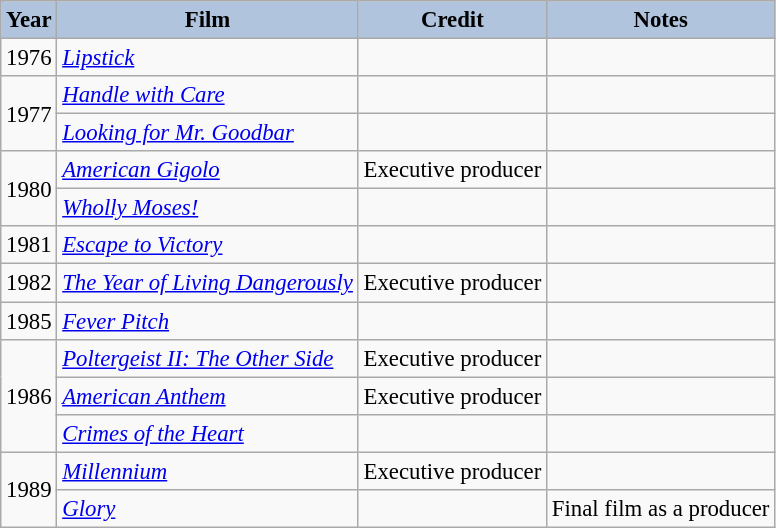<table class="wikitable" style="font-size:95%;">
<tr>
<th style="background:#B0C4DE;">Year</th>
<th style="background:#B0C4DE;">Film</th>
<th style="background:#B0C4DE;">Credit</th>
<th style="background:#B0C4DE;">Notes</th>
</tr>
<tr>
<td>1976</td>
<td><em><a href='#'>Lipstick</a></em></td>
<td></td>
<td></td>
</tr>
<tr>
<td rowspan=2>1977</td>
<td><em><a href='#'>Handle with Care</a></em></td>
<td></td>
<td></td>
</tr>
<tr>
<td><em><a href='#'>Looking for Mr. Goodbar</a></em></td>
<td></td>
<td></td>
</tr>
<tr>
<td rowspan=2>1980</td>
<td><em><a href='#'>American Gigolo</a></em></td>
<td>Executive producer</td>
<td></td>
</tr>
<tr>
<td><em><a href='#'>Wholly Moses!</a></em></td>
<td></td>
<td></td>
</tr>
<tr>
<td>1981</td>
<td><em><a href='#'>Escape to Victory</a></em></td>
<td></td>
<td></td>
</tr>
<tr>
<td>1982</td>
<td><em><a href='#'>The Year of Living Dangerously</a></em></td>
<td>Executive producer</td>
<td></td>
</tr>
<tr>
<td>1985</td>
<td><em><a href='#'>Fever Pitch</a></em></td>
<td></td>
<td></td>
</tr>
<tr>
<td rowspan=3>1986</td>
<td><em><a href='#'>Poltergeist II: The Other Side</a></em></td>
<td>Executive producer</td>
<td></td>
</tr>
<tr>
<td><em><a href='#'>American Anthem</a></em></td>
<td>Executive producer</td>
<td></td>
</tr>
<tr>
<td><em><a href='#'>Crimes of the Heart</a></em></td>
<td></td>
<td></td>
</tr>
<tr>
<td rowspan=2>1989</td>
<td><em><a href='#'>Millennium</a></em></td>
<td>Executive producer</td>
<td></td>
</tr>
<tr>
<td><em><a href='#'>Glory</a></em></td>
<td></td>
<td>Final film as a producer</td>
</tr>
</table>
